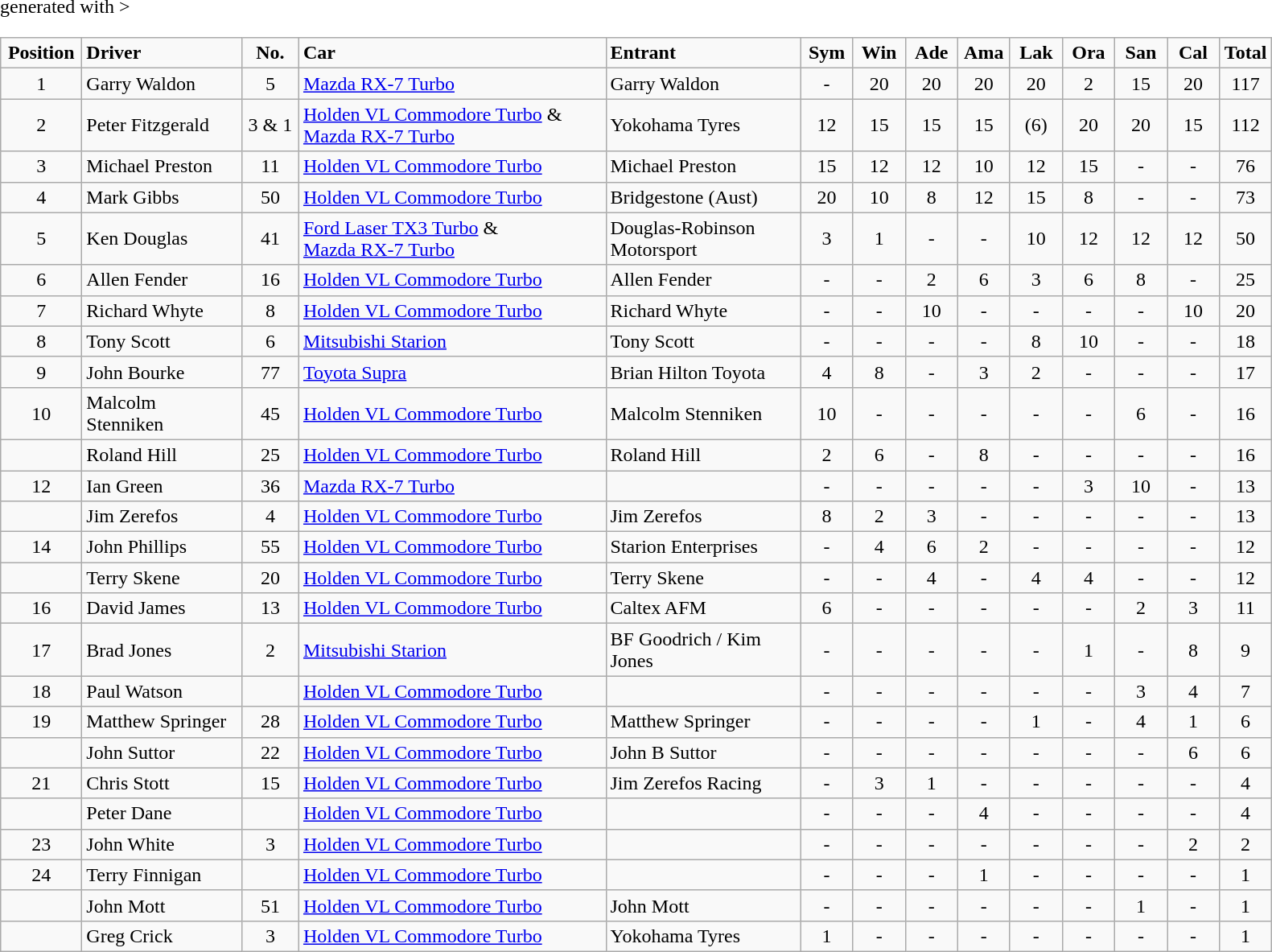<table class="wikitable" <hiddentext>generated with >
<tr style="font-weight:bold">
<td width="60" height="11" align="center">Position</td>
<td width="125">Driver</td>
<td width="40" align="center">No.</td>
<td width="247">Car</td>
<td width="154">Entrant</td>
<td width="36" align="center">Sym</td>
<td width="36" align="center">Win</td>
<td width="36" align="center">Ade</td>
<td width="36" align="center">Ama</td>
<td width="36" align="center">Lak</td>
<td width="36" align="center">Ora</td>
<td width="36" align="center">San</td>
<td width="36" align="center">Cal</td>
<td width="36" align="center">Total</td>
</tr>
<tr>
<td height="11" align="center">1</td>
<td>Garry Waldon</td>
<td align="center">5</td>
<td><a href='#'>Mazda RX-7 Turbo</a></td>
<td>Garry Waldon</td>
<td align="center">-</td>
<td align="center">20</td>
<td align="center">20</td>
<td align="center">20</td>
<td align="center">20</td>
<td align="center">2</td>
<td align="center">15</td>
<td align="center">20</td>
<td align="center">117</td>
</tr>
<tr>
<td height="11" align="center">2</td>
<td>Peter Fitzgerald</td>
<td align="center">3 & 1</td>
<td><a href='#'>Holden VL Commodore Turbo</a> &<br><a href='#'>Mazda RX-7 Turbo</a></td>
<td>Yokohama Tyres</td>
<td align="center">12</td>
<td align="center">15</td>
<td align="center">15</td>
<td align="center">15</td>
<td align="center">(6)</td>
<td align="center">20</td>
<td align="center">20</td>
<td align="center">15</td>
<td align="center">112</td>
</tr>
<tr>
<td height="11" align="center">3</td>
<td>Michael Preston</td>
<td align="center">11</td>
<td><a href='#'>Holden VL Commodore Turbo</a></td>
<td>Michael Preston</td>
<td align="center">15</td>
<td align="center">12</td>
<td align="center">12</td>
<td align="center">10</td>
<td align="center">12</td>
<td align="center">15</td>
<td align="center">-</td>
<td align="center">-</td>
<td align="center">76</td>
</tr>
<tr>
<td height="11" align="center">4</td>
<td>Mark Gibbs</td>
<td align="center">50</td>
<td><a href='#'>Holden VL Commodore Turbo</a></td>
<td>Bridgestone (Aust)</td>
<td align="center">20</td>
<td align="center">10</td>
<td align="center">8</td>
<td align="center">12</td>
<td align="center">15</td>
<td align="center">8</td>
<td align="center">-</td>
<td align="center">-</td>
<td align="center">73</td>
</tr>
<tr>
<td height="11" align="center">5</td>
<td>Ken Douglas</td>
<td align="center">41</td>
<td><a href='#'>Ford Laser TX3 Turbo</a> &<br><a href='#'>Mazda RX-7 Turbo</a></td>
<td>Douglas-Robinson Motorsport</td>
<td align="center">3</td>
<td align="center">1</td>
<td align="center">-</td>
<td align="center">-</td>
<td align="center">10</td>
<td align="center">12</td>
<td align="center">12</td>
<td align="center">12</td>
<td align="center">50</td>
</tr>
<tr>
<td height="11" align="center">6</td>
<td>Allen Fender</td>
<td align="center">16</td>
<td><a href='#'>Holden VL Commodore Turbo</a></td>
<td>Allen Fender</td>
<td align="center">-</td>
<td align="center">-</td>
<td align="center">2</td>
<td align="center">6</td>
<td align="center">3</td>
<td align="center">6</td>
<td align="center">8</td>
<td align="center">-</td>
<td align="center">25</td>
</tr>
<tr>
<td height="11" align="center">7</td>
<td>Richard Whyte</td>
<td align="center">8</td>
<td><a href='#'>Holden VL Commodore Turbo</a></td>
<td>Richard Whyte</td>
<td align="center">-</td>
<td align="center">-</td>
<td align="center">10</td>
<td align="center">-</td>
<td align="center">-</td>
<td align="center">-</td>
<td align="center">-</td>
<td align="center">10</td>
<td align="center">20</td>
</tr>
<tr>
<td height="11" align="center">8</td>
<td>Tony Scott</td>
<td align="center">6</td>
<td><a href='#'>Mitsubishi Starion</a></td>
<td>Tony Scott</td>
<td align="center">-</td>
<td align="center">-</td>
<td align="center">-</td>
<td align="center">-</td>
<td align="center">8</td>
<td align="center">10</td>
<td align="center">-</td>
<td align="center">-</td>
<td align="center">18</td>
</tr>
<tr>
<td height="11" align="center">9</td>
<td>John Bourke</td>
<td align="center">77</td>
<td><a href='#'>Toyota Supra</a></td>
<td>Brian Hilton Toyota</td>
<td align="center">4</td>
<td align="center">8</td>
<td align="center">-</td>
<td align="center">3</td>
<td align="center">2</td>
<td align="center">-</td>
<td align="center">-</td>
<td align="center">-</td>
<td align="center">17</td>
</tr>
<tr>
<td height="11" align="center">10</td>
<td>Malcolm Stenniken</td>
<td align="center">45</td>
<td><a href='#'>Holden VL Commodore Turbo</a></td>
<td>Malcolm Stenniken</td>
<td align="center">10</td>
<td align="center">-</td>
<td align="center">-</td>
<td align="center">-</td>
<td align="center">-</td>
<td align="center">-</td>
<td align="center">6</td>
<td align="center">-</td>
<td align="center">16</td>
</tr>
<tr>
<td height="11" align="center"> </td>
<td>Roland Hill</td>
<td align="center">25</td>
<td><a href='#'>Holden VL Commodore Turbo</a></td>
<td>Roland Hill</td>
<td align="center">2</td>
<td align="center">6</td>
<td align="center">-</td>
<td align="center">8</td>
<td align="center">-</td>
<td align="center">-</td>
<td align="center">-</td>
<td align="center">-</td>
<td align="center">16</td>
</tr>
<tr>
<td height="11" align="center">12</td>
<td>Ian Green</td>
<td align="center">36</td>
<td><a href='#'>Mazda RX-7 Turbo</a></td>
<td> </td>
<td align="center">-</td>
<td align="center">-</td>
<td align="center">-</td>
<td align="center">-</td>
<td align="center">-</td>
<td align="center">3</td>
<td align="center">10</td>
<td align="center">-</td>
<td align="center">13</td>
</tr>
<tr>
<td height="11" align="center"> </td>
<td>Jim Zerefos</td>
<td align="center">4</td>
<td><a href='#'>Holden VL Commodore Turbo</a></td>
<td>Jim Zerefos</td>
<td align="center">8</td>
<td align="center">2</td>
<td align="center">3</td>
<td align="center">-</td>
<td align="center">-</td>
<td align="center">-</td>
<td align="center">-</td>
<td align="center">-</td>
<td align="center">13</td>
</tr>
<tr>
<td height="11" align="center">14</td>
<td>John Phillips</td>
<td align="center">55</td>
<td><a href='#'>Holden VL Commodore Turbo</a></td>
<td>Starion Enterprises</td>
<td align="center">-</td>
<td align="center">4</td>
<td align="center">6</td>
<td align="center">2</td>
<td align="center">-</td>
<td align="center">-</td>
<td align="center">-</td>
<td align="center">-</td>
<td align="center">12</td>
</tr>
<tr>
<td height="11" align="center"> </td>
<td>Terry Skene</td>
<td align="center">20</td>
<td><a href='#'>Holden VL Commodore Turbo</a></td>
<td>Terry Skene</td>
<td align="center">-</td>
<td align="center">-</td>
<td align="center">4</td>
<td align="center">-</td>
<td align="center">4</td>
<td align="center">4</td>
<td align="center">-</td>
<td align="center">-</td>
<td align="center">12</td>
</tr>
<tr>
<td height="11" align="center">16</td>
<td>David James</td>
<td align="center">13</td>
<td><a href='#'>Holden VL Commodore Turbo</a></td>
<td>Caltex AFM</td>
<td align="center">6</td>
<td align="center">-</td>
<td align="center">-</td>
<td align="center">-</td>
<td align="center">-</td>
<td align="center">-</td>
<td align="center">2</td>
<td align="center">3</td>
<td align="center">11</td>
</tr>
<tr>
<td height="11" align="center">17</td>
<td>Brad Jones</td>
<td align="center">2</td>
<td><a href='#'>Mitsubishi Starion</a></td>
<td>BF Goodrich / Kim Jones</td>
<td align="center">-</td>
<td align="center">-</td>
<td align="center">-</td>
<td align="center">-</td>
<td align="center">-</td>
<td align="center">1</td>
<td align="center">-</td>
<td align="center">8</td>
<td align="center">9</td>
</tr>
<tr>
<td height="11" align="center">18</td>
<td>Paul Watson</td>
<td align="center"> </td>
<td><a href='#'>Holden VL Commodore Turbo</a></td>
<td> </td>
<td align="center">-</td>
<td align="center">-</td>
<td align="center">-</td>
<td align="center">-</td>
<td align="center">-</td>
<td align="center">-</td>
<td align="center">3</td>
<td align="center">4</td>
<td align="center">7</td>
</tr>
<tr>
<td height="11" align="center">19</td>
<td>Matthew Springer</td>
<td align="center">28</td>
<td><a href='#'>Holden VL Commodore Turbo</a></td>
<td>Matthew Springer</td>
<td align="center">-</td>
<td align="center">-</td>
<td align="center">-</td>
<td align="center">-</td>
<td align="center">1</td>
<td align="center">-</td>
<td align="center">4</td>
<td align="center">1</td>
<td align="center">6</td>
</tr>
<tr>
<td height="11" align="center"> </td>
<td>John Suttor</td>
<td align="center">22</td>
<td><a href='#'>Holden VL Commodore Turbo</a></td>
<td>John B Suttor</td>
<td align="center">-</td>
<td align="center">-</td>
<td align="center">-</td>
<td align="center">-</td>
<td align="center">-</td>
<td align="center">-</td>
<td align="center">-</td>
<td align="center">6</td>
<td align="center">6</td>
</tr>
<tr>
<td height="11" align="center">21</td>
<td>Chris Stott</td>
<td align="center">15</td>
<td><a href='#'>Holden VL Commodore Turbo</a></td>
<td>Jim Zerefos Racing</td>
<td align="center">-</td>
<td align="center">3</td>
<td align="center">1</td>
<td align="center">-</td>
<td align="center">-</td>
<td align="center">-</td>
<td align="center">-</td>
<td align="center">-</td>
<td align="center">4</td>
</tr>
<tr>
<td height="11" align="center"> </td>
<td>Peter Dane</td>
<td align="center"> </td>
<td><a href='#'>Holden VL Commodore Turbo</a></td>
<td> </td>
<td align="center">-</td>
<td align="center">-</td>
<td align="center">-</td>
<td align="center">4</td>
<td align="center">-</td>
<td align="center">-</td>
<td align="center">-</td>
<td align="center">-</td>
<td align="center">4</td>
</tr>
<tr>
<td height="11" align="center">23</td>
<td>John White</td>
<td align="center">3</td>
<td><a href='#'>Holden VL Commodore Turbo</a></td>
<td> </td>
<td align="center">-</td>
<td align="center">-</td>
<td align="center">-</td>
<td align="center">-</td>
<td align="center">-</td>
<td align="center">-</td>
<td align="center">-</td>
<td align="center">2</td>
<td align="center">2</td>
</tr>
<tr>
<td height="11" align="center">24</td>
<td>Terry Finnigan</td>
<td align="center"> </td>
<td><a href='#'>Holden VL Commodore Turbo</a></td>
<td> </td>
<td align="center">-</td>
<td align="center">-</td>
<td align="center">-</td>
<td align="center">1</td>
<td align="center">-</td>
<td align="center">-</td>
<td align="center">-</td>
<td align="center">-</td>
<td align="center">1</td>
</tr>
<tr>
<td height="11" align="center"> </td>
<td>John Mott</td>
<td align="center">51</td>
<td><a href='#'>Holden VL Commodore Turbo</a></td>
<td>John Mott</td>
<td align="center">-</td>
<td align="center">-</td>
<td align="center">-</td>
<td align="center">-</td>
<td align="center">-</td>
<td align="center">-</td>
<td align="center">1</td>
<td align="center">-</td>
<td align="center">1</td>
</tr>
<tr>
<td height="11" align="center"> </td>
<td>Greg Crick</td>
<td align="center">3</td>
<td><a href='#'>Holden VL Commodore Turbo</a></td>
<td>Yokohama Tyres</td>
<td align="center">1</td>
<td align="center">-</td>
<td align="center">-</td>
<td align="center">-</td>
<td align="center">-</td>
<td align="center">-</td>
<td align="center">-</td>
<td align="center">-</td>
<td align="center">1</td>
</tr>
</table>
